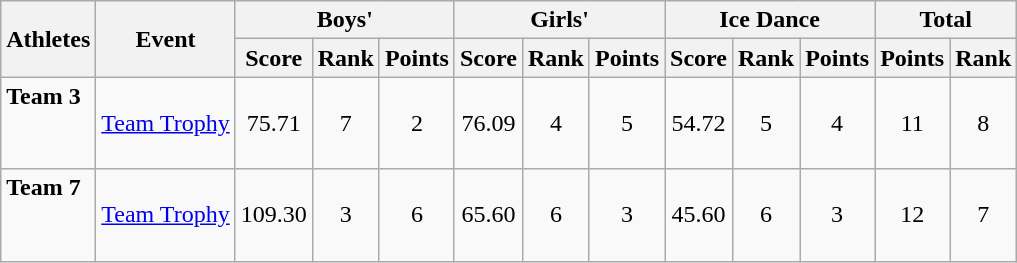<table class="wikitable">
<tr>
<th rowspan="2">Athletes</th>
<th rowspan="2">Event</th>
<th colspan="3">Boys'</th>
<th colspan="3">Girls'</th>
<th colspan="3">Ice Dance</th>
<th colspan="2">Total</th>
</tr>
<tr>
<th>Score</th>
<th>Rank</th>
<th>Points</th>
<th>Score</th>
<th>Rank</th>
<th>Points</th>
<th>Score</th>
<th>Rank</th>
<th>Points</th>
<th>Points</th>
<th>Rank</th>
</tr>
<tr>
<td><strong>Team 3</strong><br><br><br></td>
<td><a href='#'>Team Trophy</a></td>
<td align="center">75.71</td>
<td align="center">7</td>
<td align="center">2</td>
<td align="center">76.09</td>
<td align="center">4</td>
<td align="center">5</td>
<td align="center">54.72</td>
<td align="center">5</td>
<td align="center">4</td>
<td align="center">11</td>
<td align="center">8</td>
</tr>
<tr>
<td><strong>Team 7</strong><br><br><br></td>
<td><a href='#'>Team Trophy</a></td>
<td align="center">109.30</td>
<td align="center">3</td>
<td align="center">6</td>
<td align="center">65.60</td>
<td align="center">6</td>
<td align="center">3</td>
<td align="center">45.60</td>
<td align="center">6</td>
<td align="center">3</td>
<td align="center">12</td>
<td align="center">7</td>
</tr>
</table>
